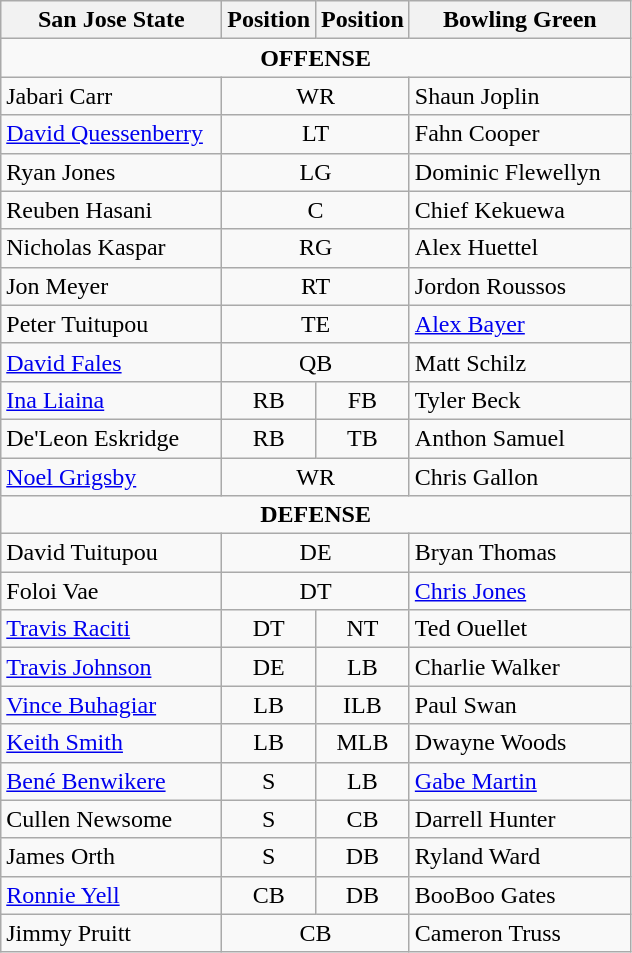<table class="wikitable">
<tr>
<th width="140px">San Jose State</th>
<th>Position</th>
<th>Position</th>
<th width="140px">Bowling Green</th>
</tr>
<tr>
<td colspan=4 align=center><strong>OFFENSE</strong></td>
</tr>
<tr>
<td>Jabari Carr</td>
<td colspan=2 style="text-align:center;">WR</td>
<td>Shaun Joplin</td>
</tr>
<tr>
<td><a href='#'>David Quessenberry</a></td>
<td colspan=2 style="text-align:center;">LT</td>
<td>Fahn Cooper</td>
</tr>
<tr>
<td>Ryan Jones</td>
<td colspan=2 style="text-align:center;">LG</td>
<td>Dominic Flewellyn</td>
</tr>
<tr>
<td>Reuben Hasani</td>
<td colspan=2 style="text-align:center;">C</td>
<td>Chief Kekuewa</td>
</tr>
<tr>
<td>Nicholas Kaspar</td>
<td colspan=2 style="text-align:center;">RG</td>
<td>Alex Huettel</td>
</tr>
<tr>
<td>Jon Meyer</td>
<td colspan=2 style="text-align:center;">RT</td>
<td>Jordon Roussos</td>
</tr>
<tr>
<td>Peter Tuitupou</td>
<td colspan=2 style="text-align:center;">TE</td>
<td><a href='#'>Alex Bayer</a></td>
</tr>
<tr>
<td><a href='#'>David Fales</a></td>
<td colspan=2 style="text-align:center;">QB</td>
<td>Matt Schilz</td>
</tr>
<tr>
<td><a href='#'>Ina Liaina</a></td>
<td align="center">RB</td>
<td align="center">FB</td>
<td>Tyler Beck</td>
</tr>
<tr>
<td>De'Leon Eskridge</td>
<td align="center">RB</td>
<td align="center">TB</td>
<td>Anthon Samuel</td>
</tr>
<tr>
<td><a href='#'>Noel Grigsby</a></td>
<td colspan=2 style="text-align:center;">WR</td>
<td>Chris Gallon</td>
</tr>
<tr>
<td colspan=4 align=center><strong>DEFENSE</strong></td>
</tr>
<tr>
<td>David Tuitupou</td>
<td colspan=2 style="text-align:center;">DE</td>
<td>Bryan Thomas</td>
</tr>
<tr>
<td>Foloi Vae</td>
<td colspan=2 style="text-align:center;">DT</td>
<td><a href='#'>Chris Jones</a></td>
</tr>
<tr>
<td><a href='#'>Travis Raciti</a></td>
<td align="center">DT</td>
<td align="center">NT</td>
<td>Ted Ouellet</td>
</tr>
<tr>
<td><a href='#'>Travis Johnson</a></td>
<td align="center">DE</td>
<td align="center">LB</td>
<td>Charlie Walker</td>
</tr>
<tr>
<td><a href='#'>Vince Buhagiar</a></td>
<td align="center">LB</td>
<td align="center">ILB</td>
<td>Paul Swan</td>
</tr>
<tr>
<td><a href='#'>Keith Smith</a></td>
<td align="center">LB</td>
<td align="center">MLB</td>
<td>Dwayne Woods</td>
</tr>
<tr>
<td><a href='#'>Bené Benwikere</a></td>
<td align="center">S</td>
<td align="center">LB</td>
<td><a href='#'>Gabe Martin</a></td>
</tr>
<tr>
<td>Cullen Newsome</td>
<td align="center">S</td>
<td align="center">CB</td>
<td>Darrell Hunter</td>
</tr>
<tr>
<td>James Orth</td>
<td align="center">S</td>
<td align="center">DB</td>
<td>Ryland Ward</td>
</tr>
<tr>
<td><a href='#'>Ronnie Yell</a></td>
<td align="center">CB</td>
<td align="center">DB</td>
<td>BooBoo Gates</td>
</tr>
<tr>
<td>Jimmy Pruitt</td>
<td colspan=2 style="text-align:center;">CB</td>
<td>Cameron Truss</td>
</tr>
</table>
